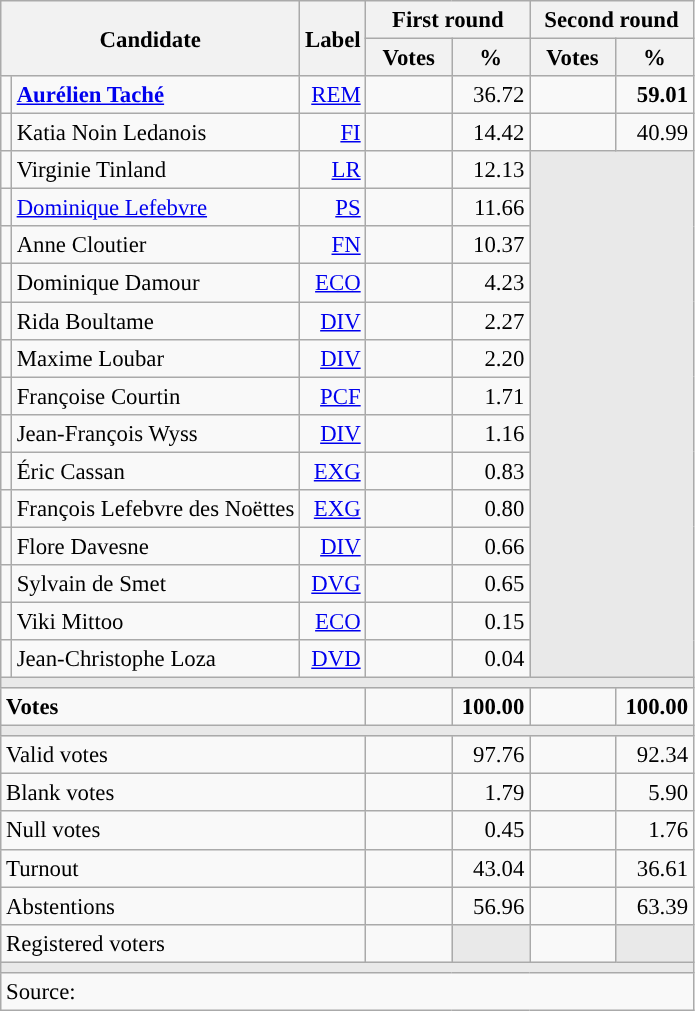<table class="wikitable" style="text-align:right;font-size:95%;">
<tr>
<th rowspan="2" colspan="2">Candidate</th>
<th rowspan="2">Label</th>
<th colspan="2">First round</th>
<th colspan="2">Second round</th>
</tr>
<tr>
<th style="width:50px;">Votes</th>
<th style="width:45px;">%</th>
<th style="width:50px;">Votes</th>
<th style="width:45px;">%</th>
</tr>
<tr>
<td style="color:inherit;background:"></td>
<td style="text-align:left;"><strong><a href='#'>Aurélien Taché</a></strong></td>
<td><a href='#'>REM</a></td>
<td></td>
<td>36.72</td>
<td><strong></strong></td>
<td><strong>59.01</strong></td>
</tr>
<tr>
<td style="color:inherit;background:"></td>
<td style="text-align:left;">Katia Noin Ledanois</td>
<td><a href='#'>FI</a></td>
<td></td>
<td>14.42</td>
<td></td>
<td>40.99</td>
</tr>
<tr>
<td style="color:inherit;background:"></td>
<td style="text-align:left;">Virginie Tinland</td>
<td><a href='#'>LR</a></td>
<td></td>
<td>12.13</td>
<td colspan="2" rowspan="14" style="background:#E9E9E9;"></td>
</tr>
<tr>
<td style="color:inherit;background:"></td>
<td style="text-align:left;"><a href='#'>Dominique Lefebvre</a></td>
<td><a href='#'>PS</a></td>
<td></td>
<td>11.66</td>
</tr>
<tr>
<td style="color:inherit;background:"></td>
<td style="text-align:left;">Anne Cloutier</td>
<td><a href='#'>FN</a></td>
<td></td>
<td>10.37</td>
</tr>
<tr>
<td style="color:inherit;background:"></td>
<td style="text-align:left;">Dominique Damour</td>
<td><a href='#'>ECO</a></td>
<td></td>
<td>4.23</td>
</tr>
<tr>
<td style="color:inherit;background:"></td>
<td style="text-align:left;">Rida Boultame</td>
<td><a href='#'>DIV</a></td>
<td></td>
<td>2.27</td>
</tr>
<tr>
<td style="color:inherit;background:"></td>
<td style="text-align:left;">Maxime Loubar</td>
<td><a href='#'>DIV</a></td>
<td></td>
<td>2.20</td>
</tr>
<tr>
<td style="color:inherit;background:"></td>
<td style="text-align:left;">Françoise Courtin</td>
<td><a href='#'>PCF</a></td>
<td></td>
<td>1.71</td>
</tr>
<tr>
<td style="color:inherit;background:"></td>
<td style="text-align:left;">Jean-François Wyss</td>
<td><a href='#'>DIV</a></td>
<td></td>
<td>1.16</td>
</tr>
<tr>
<td style="color:inherit;background:"></td>
<td style="text-align:left;">Éric Cassan</td>
<td><a href='#'>EXG</a></td>
<td></td>
<td>0.83</td>
</tr>
<tr>
<td style="color:inherit;background:"></td>
<td style="text-align:left;">François Lefebvre des Noëttes</td>
<td><a href='#'>EXG</a></td>
<td></td>
<td>0.80</td>
</tr>
<tr>
<td style="color:inherit;background:"></td>
<td style="text-align:left;">Flore Davesne</td>
<td><a href='#'>DIV</a></td>
<td></td>
<td>0.66</td>
</tr>
<tr>
<td style="color:inherit;background:"></td>
<td style="text-align:left;">Sylvain de Smet</td>
<td><a href='#'>DVG</a></td>
<td></td>
<td>0.65</td>
</tr>
<tr>
<td style="color:inherit;background:"></td>
<td style="text-align:left;">Viki Mittoo</td>
<td><a href='#'>ECO</a></td>
<td></td>
<td>0.15</td>
</tr>
<tr>
<td style="color:inherit;background:"></td>
<td style="text-align:left;">Jean-Christophe Loza</td>
<td><a href='#'>DVD</a></td>
<td></td>
<td>0.04</td>
</tr>
<tr>
<td colspan="7" style="background:#E9E9E9;"></td>
</tr>
<tr style="font-weight:bold;">
<td colspan="3" style="text-align:left;">Votes</td>
<td></td>
<td>100.00</td>
<td></td>
<td>100.00</td>
</tr>
<tr>
<td colspan="7" style="background:#E9E9E9;"></td>
</tr>
<tr>
<td colspan="3" style="text-align:left;">Valid votes</td>
<td></td>
<td>97.76</td>
<td></td>
<td>92.34</td>
</tr>
<tr>
<td colspan="3" style="text-align:left;">Blank votes</td>
<td></td>
<td>1.79</td>
<td></td>
<td>5.90</td>
</tr>
<tr>
<td colspan="3" style="text-align:left;">Null votes</td>
<td></td>
<td>0.45</td>
<td></td>
<td>1.76</td>
</tr>
<tr>
<td colspan="3" style="text-align:left;">Turnout</td>
<td></td>
<td>43.04</td>
<td></td>
<td>36.61</td>
</tr>
<tr>
<td colspan="3" style="text-align:left;">Abstentions</td>
<td></td>
<td>56.96</td>
<td></td>
<td>63.39</td>
</tr>
<tr>
<td colspan="3" style="text-align:left;">Registered voters</td>
<td></td>
<td style="color:inherit;background:#E9E9E9;"></td>
<td></td>
<td style="color:inherit;background:#E9E9E9;"></td>
</tr>
<tr>
<td colspan="7" style="background:#E9E9E9;"></td>
</tr>
<tr>
<td colspan="7" style="text-align:left;">Source: </td>
</tr>
</table>
